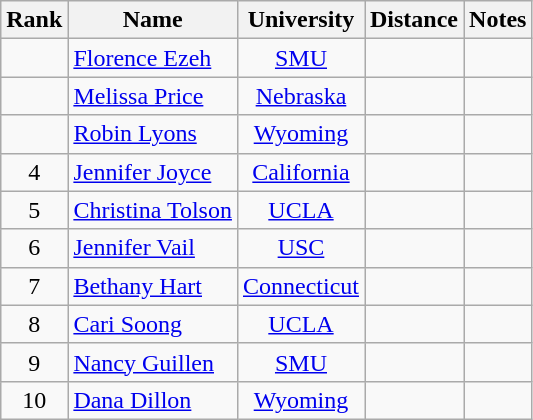<table class="wikitable sortable" style="text-align:center">
<tr>
<th>Rank</th>
<th>Name</th>
<th>University</th>
<th>Distance</th>
<th>Notes</th>
</tr>
<tr>
<td></td>
<td align=left><a href='#'>Florence Ezeh</a> </td>
<td><a href='#'>SMU</a></td>
<td></td>
<td></td>
</tr>
<tr>
<td></td>
<td align=left><a href='#'>Melissa Price</a></td>
<td><a href='#'>Nebraska</a></td>
<td></td>
<td></td>
</tr>
<tr>
<td></td>
<td align=left><a href='#'>Robin Lyons</a></td>
<td><a href='#'>Wyoming</a></td>
<td></td>
<td></td>
</tr>
<tr>
<td>4</td>
<td align=left><a href='#'>Jennifer Joyce</a> </td>
<td><a href='#'>California</a></td>
<td></td>
<td></td>
</tr>
<tr>
<td>5</td>
<td align=left><a href='#'>Christina Tolson</a></td>
<td><a href='#'>UCLA</a></td>
<td></td>
<td></td>
</tr>
<tr>
<td>6</td>
<td align=left><a href='#'>Jennifer Vail</a></td>
<td><a href='#'>USC</a></td>
<td></td>
<td></td>
</tr>
<tr>
<td>7</td>
<td align=left><a href='#'>Bethany Hart</a></td>
<td><a href='#'>Connecticut</a></td>
<td></td>
<td></td>
</tr>
<tr>
<td>8</td>
<td align=left><a href='#'>Cari Soong</a></td>
<td><a href='#'>UCLA</a></td>
<td></td>
<td></td>
</tr>
<tr>
<td>9</td>
<td align=left><a href='#'>Nancy Guillen</a> </td>
<td><a href='#'>SMU</a></td>
<td></td>
<td></td>
</tr>
<tr>
<td>10</td>
<td align=left><a href='#'>Dana Dillon</a></td>
<td><a href='#'>Wyoming</a></td>
<td></td>
<td></td>
</tr>
</table>
